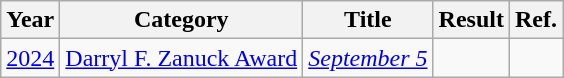<table class="wikitable" style="font-size: 100%">
<tr>
<th>Year</th>
<th>Category</th>
<th>Title</th>
<th>Result</th>
<th>Ref.</th>
</tr>
<tr>
<td><a href='#'>2024</a></td>
<td><a href='#'>Darryl F. Zanuck Award</a></td>
<td><em><a href='#'>September 5</a></em></td>
<td></td>
<td style="text-align:center"></td>
</tr>
</table>
